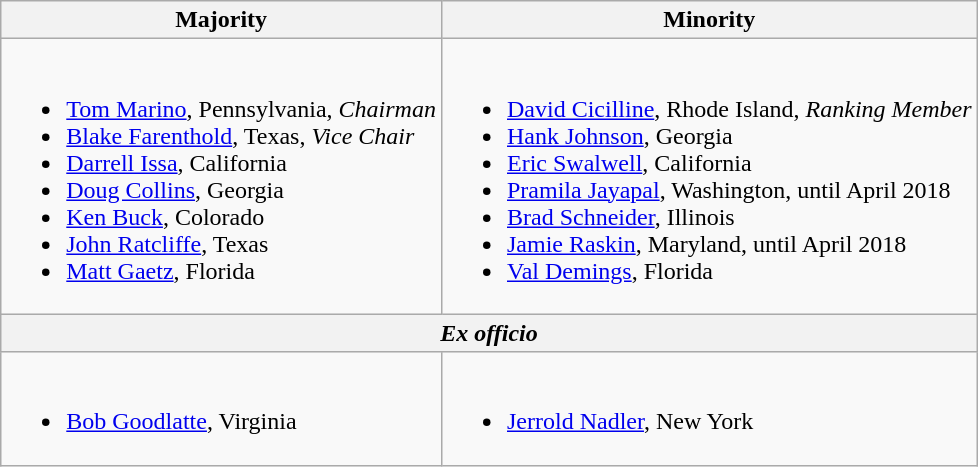<table class=wikitable>
<tr>
<th>Majority</th>
<th>Minority</th>
</tr>
<tr>
<td><br><ul><li><a href='#'>Tom Marino</a>, Pennsylvania, <em>Chairman</em></li><li><a href='#'>Blake Farenthold</a>, Texas, <em>Vice Chair</em></li><li><a href='#'>Darrell Issa</a>, California</li><li><a href='#'>Doug Collins</a>, Georgia</li><li><a href='#'>Ken Buck</a>, Colorado</li><li><a href='#'>John Ratcliffe</a>, Texas</li><li><a href='#'>Matt Gaetz</a>, Florida</li></ul></td>
<td><br><ul><li><a href='#'>David Cicilline</a>, Rhode Island, <em>Ranking Member</em></li><li><a href='#'>Hank Johnson</a>, Georgia</li><li><a href='#'>Eric Swalwell</a>, California</li><li><a href='#'>Pramila Jayapal</a>, Washington, until April 2018</li><li><a href='#'>Brad Schneider</a>, Illinois</li><li><a href='#'>Jamie Raskin</a>, Maryland, until April 2018</li><li><a href='#'>Val Demings</a>, Florida</li></ul></td>
</tr>
<tr>
<th colspan=2><em>Ex officio</em></th>
</tr>
<tr>
<td><br><ul><li><a href='#'>Bob Goodlatte</a>, Virginia</li></ul></td>
<td><br><ul><li><a href='#'>Jerrold Nadler</a>, New York</li></ul></td>
</tr>
</table>
